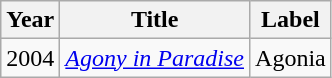<table class="wikitable">
<tr>
<th>Year</th>
<th>Title</th>
<th>Label</th>
</tr>
<tr>
<td>2004</td>
<td><em><a href='#'>Agony in Paradise</a></em></td>
<td>Agonia</td>
</tr>
</table>
